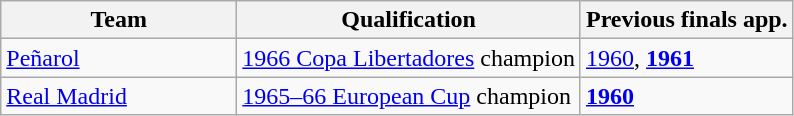<table class="wikitable">
<tr>
<th width=150px>Team</th>
<th>Qualification</th>
<th>Previous finals app.</th>
</tr>
<tr>
<td> <a href='#'>Peñarol</a></td>
<td><a href='#'>1966 Copa Libertadores</a> champion</td>
<td><a href='#'>1960</a>, <strong><a href='#'>1961</a></strong></td>
</tr>
<tr>
<td> <a href='#'>Real Madrid</a></td>
<td><a href='#'>1965–66 European Cup</a> champion</td>
<td><strong><a href='#'>1960</a></strong></td>
</tr>
</table>
